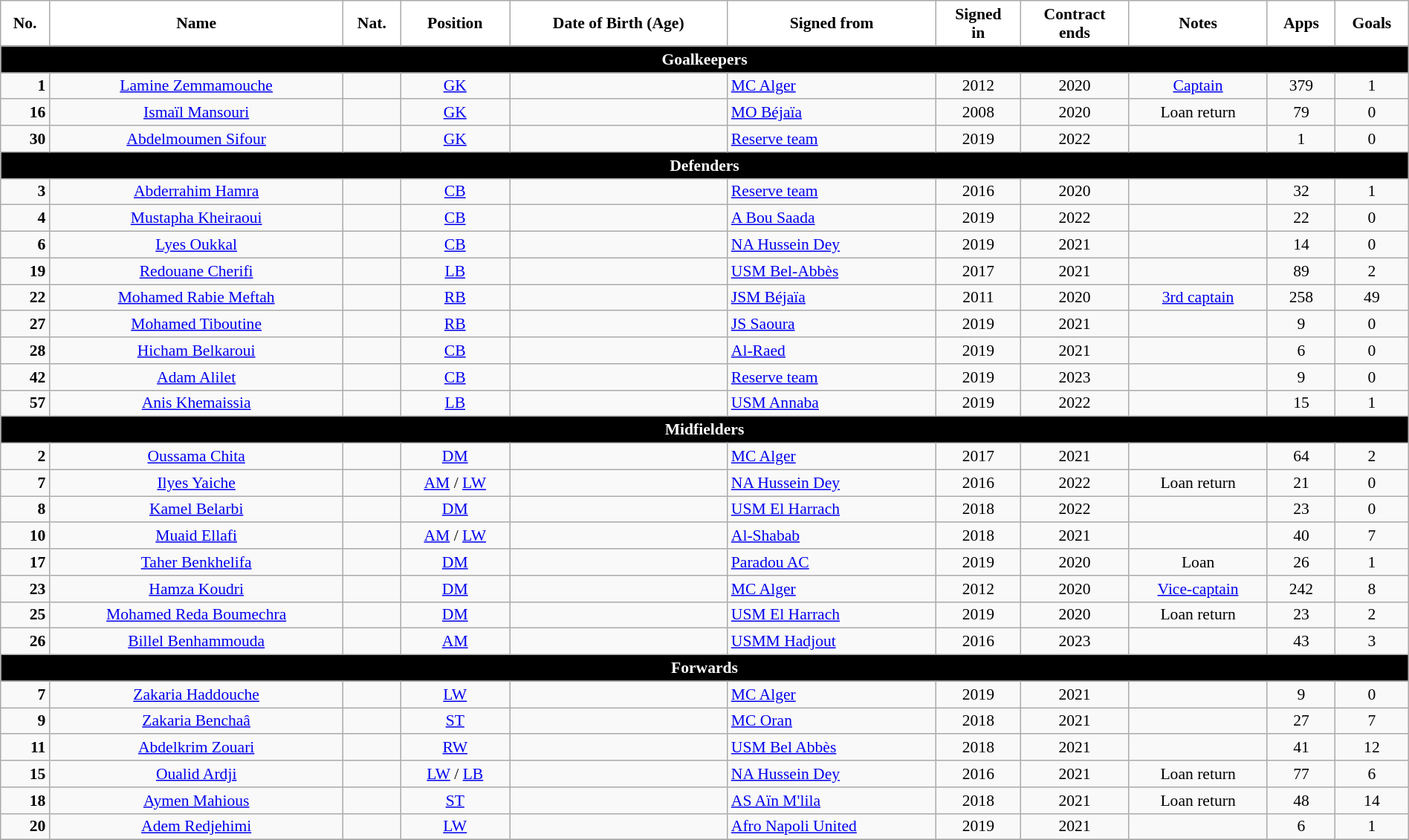<table class="wikitable" style="text-align:center; font-size:90%; width:100%">
<tr>
<th style="background:white; color:black; text-align:center;">No.</th>
<th style="background:white; color:black; text-align:center;">Name</th>
<th style="background:white; color:black; text-align:center;">Nat.</th>
<th style="background:white; color:black; text-align:center;">Position</th>
<th style="background:white; color:black; text-align:center;">Date of Birth (Age)</th>
<th style="background:white; color:black; text-align:center;">Signed from</th>
<th style="background:white; color:black; text-align:center;">Signed<br>in</th>
<th style="background:white; color:black; text-align:center;">Contract<br>ends</th>
<th style="background:white; color:black; text-align:center;">Notes</th>
<th style="background:white; color:black; text-align:center;">Apps</th>
<th style="background:white; color:black; text-align:center;">Goals</th>
</tr>
<tr>
<th colspan="12" style="background:#000000; color:white; text-align:center">Goalkeepers</th>
</tr>
<tr>
<td style="text-align:right"><strong>1</strong></td>
<td><a href='#'>Lamine Zemmamouche</a></td>
<td></td>
<td><a href='#'>GK</a></td>
<td></td>
<td style="text-align:left"> <a href='#'>MC Alger</a></td>
<td>2012</td>
<td>2020</td>
<td><a href='#'>Captain</a></td>
<td>379</td>
<td>1</td>
</tr>
<tr>
<td style="text-align:right"><strong>16</strong></td>
<td><a href='#'>Ismaïl Mansouri</a></td>
<td></td>
<td><a href='#'>GK</a></td>
<td></td>
<td style="text-align:left"> <a href='#'>MO Béjaïa</a></td>
<td>2008</td>
<td>2020</td>
<td>Loan return</td>
<td>79</td>
<td>0</td>
</tr>
<tr>
<td style="text-align:right"><strong>30</strong></td>
<td><a href='#'>Abdelmoumen Sifour</a></td>
<td></td>
<td><a href='#'>GK</a></td>
<td></td>
<td style="text-align:left"> <a href='#'>Reserve team</a></td>
<td>2019</td>
<td>2022</td>
<td></td>
<td>1</td>
<td>0</td>
</tr>
<tr>
<th colspan="12" style="background:#000000; color:white; text-align:center">Defenders</th>
</tr>
<tr>
<td style="text-align:right"><strong>3</strong></td>
<td><a href='#'>Abderrahim Hamra</a></td>
<td></td>
<td><a href='#'>CB</a></td>
<td></td>
<td style="text-align:left"> <a href='#'>Reserve team</a></td>
<td>2016</td>
<td>2020</td>
<td></td>
<td>32</td>
<td>1</td>
</tr>
<tr>
<td style="text-align:right"><strong>4</strong></td>
<td><a href='#'>Mustapha Kheiraoui</a></td>
<td></td>
<td><a href='#'>CB</a></td>
<td></td>
<td style="text-align:left"> <a href='#'>A Bou Saada</a></td>
<td>2019</td>
<td>2022</td>
<td></td>
<td>22</td>
<td>0</td>
</tr>
<tr>
<td style="text-align:right"><strong>6</strong></td>
<td><a href='#'>Lyes Oukkal</a></td>
<td></td>
<td><a href='#'>CB</a></td>
<td></td>
<td style="text-align:left"> <a href='#'>NA Hussein Dey</a></td>
<td>2019</td>
<td>2021</td>
<td></td>
<td>14</td>
<td>0</td>
</tr>
<tr>
<td style="text-align:right"><strong>19</strong></td>
<td><a href='#'>Redouane Cherifi</a></td>
<td></td>
<td><a href='#'>LB</a></td>
<td></td>
<td style="text-align:left"> <a href='#'>USM Bel-Abbès</a></td>
<td>2017</td>
<td>2021</td>
<td></td>
<td>89</td>
<td>2</td>
</tr>
<tr>
<td style="text-align:right"><strong>22</strong></td>
<td><a href='#'>Mohamed Rabie Meftah</a></td>
<td></td>
<td><a href='#'>RB</a></td>
<td></td>
<td style="text-align:left"> <a href='#'>JSM Béjaïa</a></td>
<td>2011</td>
<td>2020</td>
<td><a href='#'>3rd captain</a></td>
<td>258</td>
<td>49</td>
</tr>
<tr>
<td style="text-align:right"><strong>27</strong></td>
<td><a href='#'>Mohamed Tiboutine</a></td>
<td></td>
<td><a href='#'>RB</a></td>
<td></td>
<td style="text-align:left"> <a href='#'>JS Saoura</a></td>
<td>2019</td>
<td>2021</td>
<td></td>
<td>9</td>
<td>0</td>
</tr>
<tr>
<td style="text-align:right"><strong>28</strong></td>
<td><a href='#'>Hicham Belkaroui</a></td>
<td></td>
<td><a href='#'>CB</a></td>
<td></td>
<td style="text-align:left"> <a href='#'>Al-Raed</a></td>
<td>2019</td>
<td>2021</td>
<td></td>
<td>6</td>
<td>0</td>
</tr>
<tr>
<td style="text-align:right"><strong>42</strong></td>
<td><a href='#'>Adam Alilet</a></td>
<td></td>
<td><a href='#'>CB</a></td>
<td></td>
<td style="text-align:left"> <a href='#'>Reserve team</a></td>
<td>2019</td>
<td>2023</td>
<td></td>
<td>9</td>
<td>0</td>
</tr>
<tr>
<td style="text-align:right"><strong>57</strong></td>
<td><a href='#'>Anis Khemaissia</a></td>
<td></td>
<td><a href='#'>LB</a></td>
<td></td>
<td style="text-align:left"> <a href='#'>USM Annaba</a></td>
<td>2019</td>
<td>2022</td>
<td></td>
<td>15</td>
<td>1</td>
</tr>
<tr>
<th colspan="12" style="background:#000000; color:white; text-align:center">Midfielders</th>
</tr>
<tr>
<td style="text-align:right"><strong>2</strong></td>
<td><a href='#'>Oussama Chita</a></td>
<td></td>
<td><a href='#'>DM</a></td>
<td></td>
<td style="text-align:left"> <a href='#'>MC Alger</a></td>
<td>2017</td>
<td>2021</td>
<td></td>
<td>64</td>
<td>2</td>
</tr>
<tr>
<td style="text-align:right"><strong>7</strong></td>
<td><a href='#'>Ilyes Yaiche</a></td>
<td></td>
<td><a href='#'>AM</a> / <a href='#'>LW</a></td>
<td></td>
<td style="text-align:left"> <a href='#'>NA Hussein Dey</a></td>
<td>2016</td>
<td>2022</td>
<td>Loan return</td>
<td>21</td>
<td>0</td>
</tr>
<tr>
<td style="text-align:right"><strong>8</strong></td>
<td><a href='#'>Kamel Belarbi</a></td>
<td></td>
<td><a href='#'>DM</a></td>
<td></td>
<td style="text-align:left"> <a href='#'>USM El Harrach</a></td>
<td>2018</td>
<td>2022</td>
<td></td>
<td>23</td>
<td>0</td>
</tr>
<tr>
<td style="text-align:right"><strong>10</strong></td>
<td><a href='#'>Muaid Ellafi</a></td>
<td></td>
<td><a href='#'>AM</a> / <a href='#'>LW</a></td>
<td></td>
<td style="text-align:left"> <a href='#'>Al-Shabab</a></td>
<td>2018</td>
<td>2021</td>
<td></td>
<td>40</td>
<td>7</td>
</tr>
<tr>
<td style="text-align:right"><strong>17</strong></td>
<td><a href='#'>Taher Benkhelifa</a></td>
<td></td>
<td><a href='#'>DM</a></td>
<td></td>
<td style="text-align:left"> <a href='#'>Paradou AC</a></td>
<td>2019</td>
<td>2020</td>
<td>Loan</td>
<td>26</td>
<td>1</td>
</tr>
<tr>
<td style="text-align:right"><strong>23</strong></td>
<td><a href='#'>Hamza Koudri</a></td>
<td></td>
<td><a href='#'>DM</a></td>
<td></td>
<td style="text-align:left"> <a href='#'>MC Alger</a></td>
<td>2012</td>
<td>2020</td>
<td><a href='#'>Vice-captain</a></td>
<td>242</td>
<td>8</td>
</tr>
<tr>
<td style="text-align:right"><strong>25</strong></td>
<td><a href='#'>Mohamed Reda Boumechra</a></td>
<td></td>
<td><a href='#'>DM</a></td>
<td></td>
<td style="text-align:left"> <a href='#'>USM El Harrach</a></td>
<td>2019</td>
<td>2020</td>
<td>Loan return</td>
<td>23</td>
<td>2</td>
</tr>
<tr>
<td style="text-align:right"><strong>26</strong></td>
<td><a href='#'>Billel Benhammouda</a></td>
<td></td>
<td><a href='#'>AM</a></td>
<td></td>
<td style="text-align:left"> <a href='#'>USMM Hadjout</a></td>
<td>2016</td>
<td>2023</td>
<td></td>
<td>43</td>
<td>3</td>
</tr>
<tr>
<th colspan="12" style="background:#000000; color:white; text-align:center">Forwards</th>
</tr>
<tr>
<td style="text-align:right"><strong>7</strong></td>
<td><a href='#'>Zakaria Haddouche</a></td>
<td></td>
<td><a href='#'>LW</a></td>
<td></td>
<td style="text-align:left"> <a href='#'>MC Alger</a></td>
<td>2019</td>
<td>2021</td>
<td></td>
<td>9</td>
<td>0</td>
</tr>
<tr>
<td style="text-align:right"><strong>9</strong></td>
<td><a href='#'>Zakaria Benchaâ</a></td>
<td></td>
<td><a href='#'>ST</a></td>
<td></td>
<td style="text-align:left"> <a href='#'>MC Oran</a></td>
<td>2018</td>
<td>2021</td>
<td></td>
<td>27</td>
<td>7</td>
</tr>
<tr>
<td style="text-align:right"><strong>11</strong></td>
<td><a href='#'>Abdelkrim Zouari</a></td>
<td></td>
<td><a href='#'>RW</a></td>
<td></td>
<td style="text-align:left"> <a href='#'>USM Bel Abbès</a></td>
<td>2018</td>
<td>2021</td>
<td></td>
<td>41</td>
<td>12</td>
</tr>
<tr>
<td style="text-align:right"><strong>15</strong></td>
<td><a href='#'>Oualid Ardji</a></td>
<td></td>
<td><a href='#'>LW</a> / <a href='#'>LB</a></td>
<td></td>
<td style="text-align:left"> <a href='#'>NA Hussein Dey</a></td>
<td>2016</td>
<td>2021</td>
<td>Loan return</td>
<td>77</td>
<td>6</td>
</tr>
<tr>
<td style="text-align:right"><strong>18</strong></td>
<td><a href='#'>Aymen Mahious</a></td>
<td></td>
<td><a href='#'>ST</a></td>
<td></td>
<td style="text-align:left"> <a href='#'>AS Aïn M'lila</a></td>
<td>2018</td>
<td>2021</td>
<td>Loan return</td>
<td>48</td>
<td>14</td>
</tr>
<tr>
<td style="text-align:right"><strong>20</strong></td>
<td><a href='#'>Adem Redjehimi</a></td>
<td></td>
<td><a href='#'>LW</a></td>
<td></td>
<td style="text-align:left"> <a href='#'>Afro Napoli United</a></td>
<td>2019</td>
<td>2021</td>
<td></td>
<td>6</td>
<td>1</td>
</tr>
<tr>
</tr>
</table>
